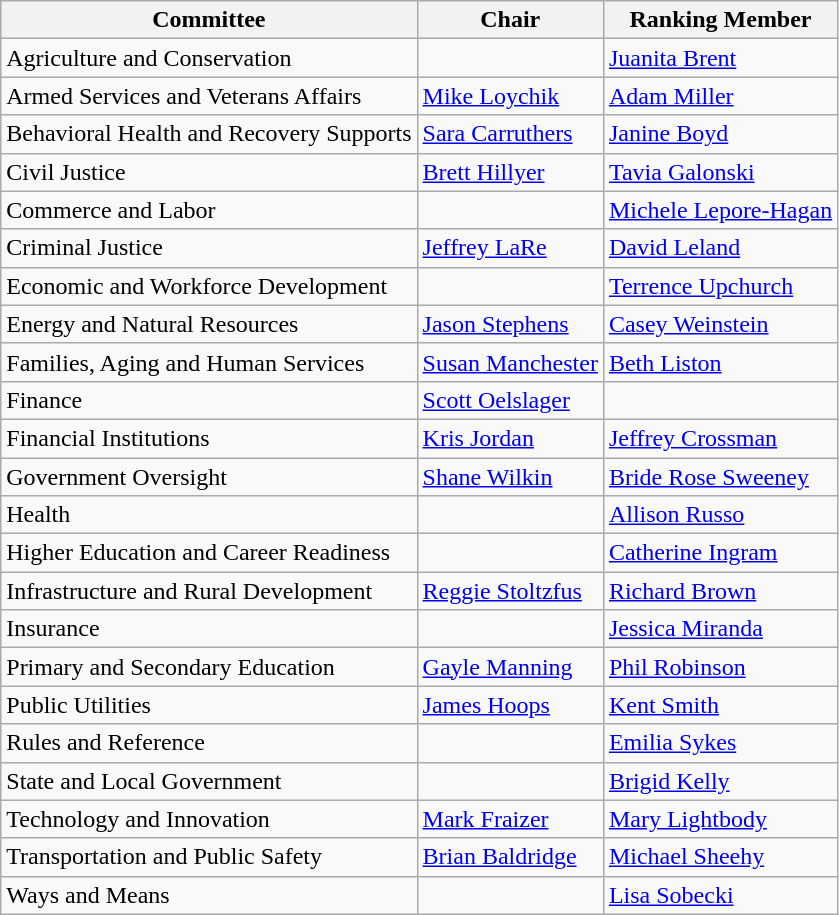<table class="wikitable">
<tr>
<th>Committee</th>
<th>Chair</th>
<th>Ranking Member</th>
</tr>
<tr>
<td>Agriculture and Conservation</td>
<td></td>
<td><a href='#'>Juanita Brent</a></td>
</tr>
<tr>
<td>Armed Services and Veterans Affairs</td>
<td><a href='#'>Mike Loychik</a></td>
<td><a href='#'>Adam Miller</a></td>
</tr>
<tr>
<td>Behavioral Health and Recovery Supports</td>
<td><a href='#'>Sara Carruthers</a></td>
<td><a href='#'>Janine Boyd</a></td>
</tr>
<tr>
<td>Civil Justice</td>
<td><a href='#'>Brett Hillyer</a></td>
<td><a href='#'>Tavia Galonski</a></td>
</tr>
<tr>
<td>Commerce and Labor</td>
<td></td>
<td><a href='#'>Michele Lepore-Hagan</a></td>
</tr>
<tr>
<td>Criminal Justice</td>
<td><a href='#'>Jeffrey LaRe</a></td>
<td><a href='#'>David Leland</a></td>
</tr>
<tr>
<td>Economic and Workforce Development</td>
<td></td>
<td><a href='#'>Terrence Upchurch</a></td>
</tr>
<tr>
<td>Energy and Natural Resources</td>
<td><a href='#'>Jason Stephens</a></td>
<td><a href='#'>Casey Weinstein</a></td>
</tr>
<tr>
<td>Families, Aging and Human Services</td>
<td><a href='#'>Susan Manchester</a></td>
<td><a href='#'>Beth Liston</a></td>
</tr>
<tr>
<td>Finance</td>
<td><a href='#'>Scott Oelslager</a></td>
<td></td>
</tr>
<tr>
<td>Financial Institutions</td>
<td><a href='#'>Kris Jordan</a></td>
<td><a href='#'>Jeffrey Crossman</a></td>
</tr>
<tr>
<td>Government Oversight</td>
<td><a href='#'>Shane Wilkin</a></td>
<td><a href='#'>Bride Rose Sweeney</a></td>
</tr>
<tr>
<td>Health</td>
<td></td>
<td><a href='#'>Allison Russo</a></td>
</tr>
<tr>
<td>Higher Education and Career Readiness</td>
<td></td>
<td><a href='#'>Catherine Ingram</a></td>
</tr>
<tr>
<td>Infrastructure and Rural Development</td>
<td><a href='#'>Reggie Stoltzfus</a></td>
<td><a href='#'>Richard Brown</a></td>
</tr>
<tr>
<td>Insurance</td>
<td></td>
<td><a href='#'>Jessica Miranda</a></td>
</tr>
<tr>
<td>Primary and Secondary Education</td>
<td><a href='#'>Gayle Manning</a></td>
<td><a href='#'>Phil Robinson</a></td>
</tr>
<tr>
<td>Public Utilities</td>
<td><a href='#'>James Hoops</a></td>
<td><a href='#'>Kent Smith</a></td>
</tr>
<tr>
<td>Rules and Reference</td>
<td></td>
<td><a href='#'>Emilia Sykes</a></td>
</tr>
<tr>
<td>State and Local Government</td>
<td></td>
<td><a href='#'>Brigid Kelly</a></td>
</tr>
<tr>
<td>Technology and Innovation</td>
<td><a href='#'>Mark Fraizer</a></td>
<td><a href='#'>Mary Lightbody</a></td>
</tr>
<tr>
<td>Transportation and Public Safety</td>
<td><a href='#'>Brian Baldridge</a></td>
<td><a href='#'>Michael Sheehy</a></td>
</tr>
<tr>
<td>Ways and Means</td>
<td></td>
<td><a href='#'>Lisa Sobecki</a></td>
</tr>
</table>
